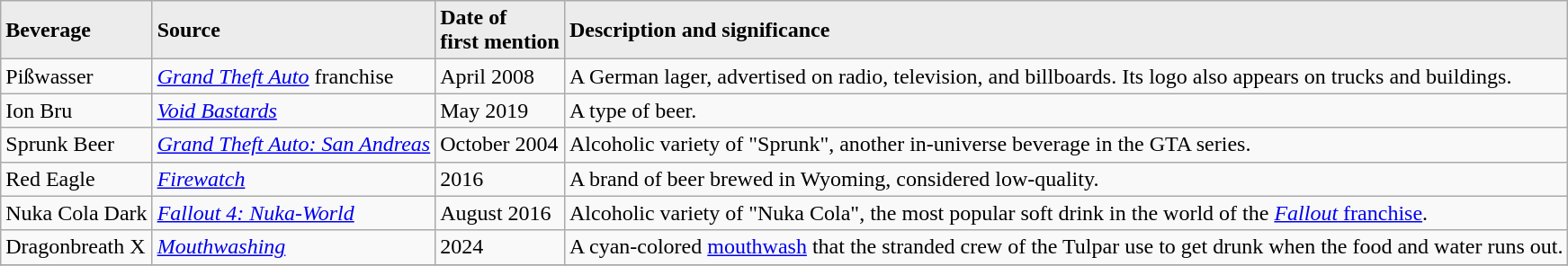<table class="wikitable">
<tr style="background:#ececec;">
<td><strong>Beverage</strong></td>
<td><strong>Source</strong></td>
<td><strong>Date of<br>first mention</strong></td>
<td><strong>Description and significance</strong></td>
</tr>
<tr>
<td>Pißwasser</td>
<td><em><a href='#'>Grand Theft Auto</a></em> franchise</td>
<td>April 2008</td>
<td>A German lager, advertised on radio, television, and billboards. Its logo also appears on trucks and buildings.</td>
</tr>
<tr>
<td>Ion Bru</td>
<td><em><a href='#'>Void Bastards</a></em></td>
<td>May 2019</td>
<td>A type of beer.</td>
</tr>
<tr>
<td>Sprunk Beer</td>
<td><em><a href='#'>Grand Theft Auto: San Andreas</a></em></td>
<td>October 2004</td>
<td>Alcoholic variety of "Sprunk", another in-universe beverage in the GTA series.</td>
</tr>
<tr>
<td>Red Eagle</td>
<td><em><a href='#'>Firewatch</a></em></td>
<td>2016</td>
<td>A brand of beer brewed in Wyoming, considered low-quality.</td>
</tr>
<tr>
<td>Nuka Cola Dark</td>
<td><em><a href='#'>Fallout 4: Nuka-World</a></em></td>
<td>August 2016</td>
<td>Alcoholic variety of "Nuka Cola", the most popular soft drink in the world of the <a href='#'><em>Fallout</em> franchise</a>.</td>
</tr>
<tr>
<td>Dragonbreath X</td>
<td><em><a href='#'>Mouthwashing</a></em></td>
<td>2024</td>
<td>A cyan-colored <a href='#'>mouthwash</a> that the stranded crew of the Tulpar use to get drunk when the food and water runs out.</td>
</tr>
<tr>
</tr>
</table>
